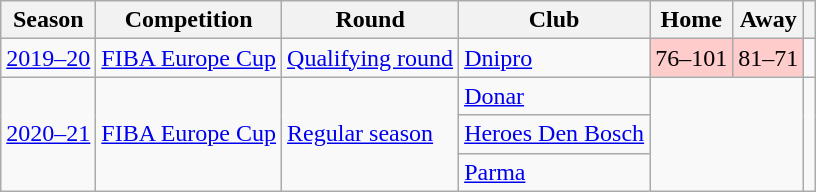<table class="wikitable">
<tr>
<th>Season</th>
<th>Competition</th>
<th>Round</th>
<th>Club</th>
<th>Home</th>
<th>Away</th>
<th></th>
</tr>
<tr>
<td><a href='#'>2019–20</a></td>
<td><a href='#'>FIBA Europe Cup</a></td>
<td><a href='#'>Qualifying round</a></td>
<td> <a href='#'>Dnipro</a></td>
<td style="text-align:center;" bgcolor=#fcc>76–101</td>
<td style="text-align:center;" bgcolor=#fcc>81–71</td>
<td></td>
</tr>
<tr>
<td rowspan=3><a href='#'>2020–21</a></td>
<td rowspan=3><a href='#'>FIBA Europe Cup</a></td>
<td rowspan=3><a href='#'>Regular season</a></td>
<td> <a href='#'>Donar</a></td>
<td rowspan=3 colspan=2></td>
<td rowspan=3></td>
</tr>
<tr>
<td> <a href='#'>Heroes Den Bosch</a></td>
</tr>
<tr>
<td> <a href='#'>Parma</a></td>
</tr>
</table>
